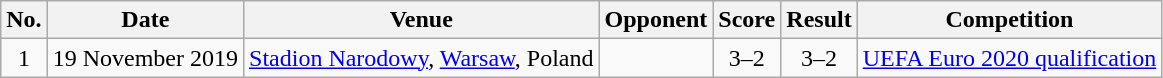<table class="wikitable sortable">
<tr>
<th scope="col">No.</th>
<th scope="col">Date</th>
<th scope="col">Venue</th>
<th scope="col">Opponent</th>
<th scope="col">Score</th>
<th scope="col">Result</th>
<th scope="col">Competition</th>
</tr>
<tr>
<td style="text-align:center">1</td>
<td>19 November 2019</td>
<td><a href='#'>Stadion Narodowy</a>, <a href='#'>Warsaw</a>, Poland</td>
<td></td>
<td style="text-align:center">3–2</td>
<td style="text-align:center">3–2</td>
<td><a href='#'>UEFA Euro 2020 qualification</a></td>
</tr>
</table>
